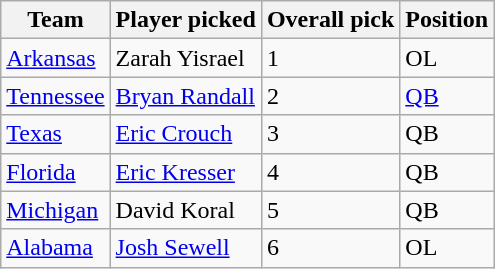<table class="wikitable">
<tr>
<th>Team</th>
<th>Player picked</th>
<th>Overall pick</th>
<th>Position</th>
</tr>
<tr>
<td><a href='#'>Arkansas</a></td>
<td>Zarah Yisrael</td>
<td>1</td>
<td>OL</td>
</tr>
<tr>
<td><a href='#'>Tennessee</a></td>
<td><a href='#'>Bryan Randall</a></td>
<td>2</td>
<td><a href='#'>QB</a></td>
</tr>
<tr>
<td><a href='#'>Texas</a></td>
<td><a href='#'>Eric Crouch</a></td>
<td>3</td>
<td>QB</td>
</tr>
<tr>
<td><a href='#'>Florida</a></td>
<td><a href='#'>Eric Kresser</a></td>
<td>4</td>
<td>QB</td>
</tr>
<tr>
<td><a href='#'>Michigan</a></td>
<td>David Koral</td>
<td>5</td>
<td>QB</td>
</tr>
<tr>
<td><a href='#'>Alabama</a></td>
<td><a href='#'>Josh Sewell</a></td>
<td>6</td>
<td>OL</td>
</tr>
</table>
